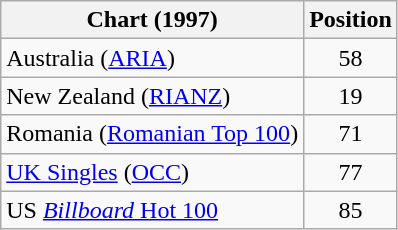<table class="wikitable sortable">
<tr>
<th>Chart (1997)</th>
<th>Position</th>
</tr>
<tr>
<td>Australia (<a href='#'>ARIA</a>)</td>
<td align="center">58</td>
</tr>
<tr>
<td>New Zealand (<a href='#'>RIANZ</a>)</td>
<td align="center">19</td>
</tr>
<tr>
<td>Romania (<a href='#'>Romanian Top 100</a>)</td>
<td align="center">71</td>
</tr>
<tr>
<td><a href='#'>UK Singles</a> (<a href='#'>OCC</a>)</td>
<td align="center">77</td>
</tr>
<tr>
<td>US <a href='#'><em>Billboard</em> Hot 100</a></td>
<td align="center">85</td>
</tr>
</table>
